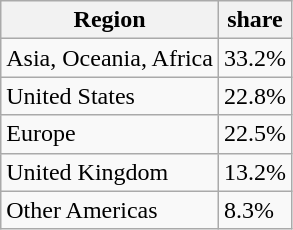<table class="wikitable floatright">
<tr>
<th>Region</th>
<th>share</th>
</tr>
<tr>
<td>Asia, Oceania, Africa</td>
<td>33.2%</td>
</tr>
<tr>
<td>United States</td>
<td>22.8%</td>
</tr>
<tr>
<td>Europe</td>
<td>22.5%</td>
</tr>
<tr>
<td>United Kingdom</td>
<td>13.2%</td>
</tr>
<tr>
<td>Other Americas</td>
<td>8.3%</td>
</tr>
</table>
